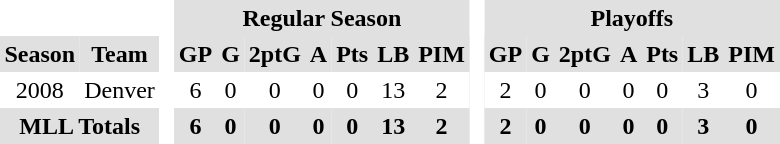<table BORDER="0" CELLPADDING="3" CELLSPACING="0">
<tr ALIGN="center" bgcolor="#e0e0e0">
<th colspan="2" bgcolor="#ffffff"> </th>
<th rowspan="99" bgcolor="#ffffff"> </th>
<th colspan="7">Regular Season</th>
<th rowspan="99" bgcolor="#ffffff"> </th>
<th colspan="7">Playoffs</th>
</tr>
<tr ALIGN="center" bgcolor="#e0e0e0">
<th>Season</th>
<th>Team</th>
<th>GP</th>
<th>G</th>
<th>2ptG</th>
<th>A</th>
<th>Pts</th>
<th>LB</th>
<th>PIM</th>
<th>GP</th>
<th>G</th>
<th>2ptG</th>
<th>A</th>
<th>Pts</th>
<th>LB</th>
<th>PIM</th>
</tr>
<tr ALIGN="center">
<td>2008</td>
<td>Denver</td>
<td>6</td>
<td>0</td>
<td>0</td>
<td>0</td>
<td>0</td>
<td>13</td>
<td>2</td>
<td>2</td>
<td>0</td>
<td>0</td>
<td>0</td>
<td>0</td>
<td>3</td>
<td>0</td>
</tr>
<tr ALIGN="center" bgcolor="#e0e0e0">
<th colspan="2">MLL Totals</th>
<th>6</th>
<th>0</th>
<th>0</th>
<th>0</th>
<th>0</th>
<th>13</th>
<th>2</th>
<th>2</th>
<th>0</th>
<th>0</th>
<th>0</th>
<th>0</th>
<th>3</th>
<th>0</th>
</tr>
</table>
